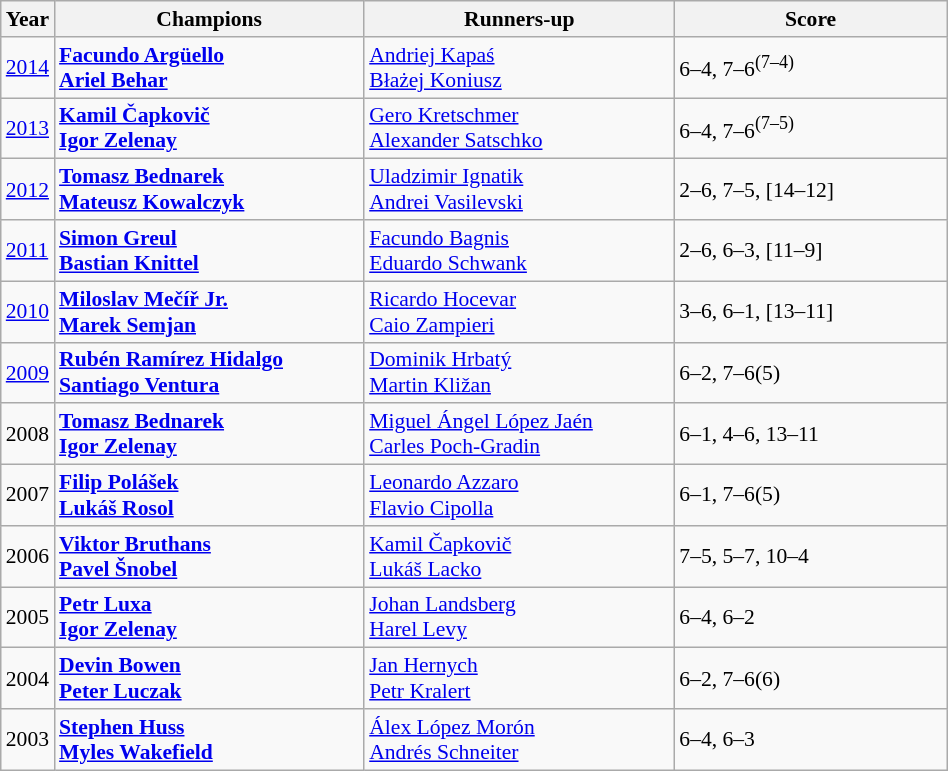<table class="wikitable" style="font-size:90%">
<tr>
<th>Year</th>
<th width="200">Champions</th>
<th width="200">Runners-up</th>
<th width="175">Score</th>
</tr>
<tr>
<td><a href='#'>2014</a></td>
<td> <strong><a href='#'>Facundo Argüello</a></strong><br> <strong><a href='#'>Ariel Behar</a></strong></td>
<td> <a href='#'>Andriej Kapaś</a><br> <a href='#'>Błażej Koniusz</a></td>
<td>6–4, 7–6<sup>(7–4)</sup></td>
</tr>
<tr>
<td><a href='#'>2013</a></td>
<td> <strong><a href='#'>Kamil Čapkovič</a></strong><br> <strong><a href='#'>Igor Zelenay</a></strong></td>
<td> <a href='#'>Gero Kretschmer</a><br> <a href='#'>Alexander Satschko</a></td>
<td>6–4, 7–6<sup>(7–5)</sup></td>
</tr>
<tr>
<td><a href='#'>2012</a></td>
<td> <strong><a href='#'>Tomasz Bednarek</a></strong><br> <strong><a href='#'>Mateusz Kowalczyk</a></strong></td>
<td> <a href='#'>Uladzimir Ignatik</a><br> <a href='#'>Andrei Vasilevski</a></td>
<td>2–6, 7–5, [14–12]</td>
</tr>
<tr>
<td><a href='#'>2011</a></td>
<td> <strong><a href='#'>Simon Greul</a></strong><br> <strong><a href='#'>Bastian Knittel</a></strong></td>
<td> <a href='#'>Facundo Bagnis</a><br> <a href='#'>Eduardo Schwank</a></td>
<td>2–6, 6–3, [11–9]</td>
</tr>
<tr>
<td><a href='#'>2010</a></td>
<td> <strong><a href='#'>Miloslav Mečíř Jr.</a></strong><br> <strong><a href='#'>Marek Semjan</a></strong></td>
<td> <a href='#'>Ricardo Hocevar</a><br> <a href='#'>Caio Zampieri</a></td>
<td>3–6, 6–1, [13–11]</td>
</tr>
<tr>
<td><a href='#'>2009</a></td>
<td> <strong><a href='#'>Rubén Ramírez Hidalgo</a></strong><br> <strong><a href='#'>Santiago Ventura</a></strong></td>
<td> <a href='#'>Dominik Hrbatý</a><br> <a href='#'>Martin Kližan</a></td>
<td>6–2, 7–6(5)</td>
</tr>
<tr>
<td>2008</td>
<td> <strong><a href='#'>Tomasz Bednarek</a></strong><br> <strong><a href='#'>Igor Zelenay</a></strong></td>
<td> <a href='#'>Miguel Ángel López Jaén</a><br> <a href='#'>Carles Poch-Gradin</a></td>
<td>6–1, 4–6, 13–11</td>
</tr>
<tr>
<td>2007</td>
<td> <strong><a href='#'>Filip Polášek</a></strong><br> <strong><a href='#'>Lukáš Rosol</a></strong></td>
<td> <a href='#'>Leonardo Azzaro</a><br> <a href='#'>Flavio Cipolla</a></td>
<td>6–1, 7–6(5)</td>
</tr>
<tr>
<td>2006</td>
<td> <strong><a href='#'>Viktor Bruthans</a></strong><br> <strong><a href='#'>Pavel Šnobel</a></strong></td>
<td> <a href='#'>Kamil Čapkovič</a><br> <a href='#'>Lukáš Lacko</a></td>
<td>7–5, 5–7, 10–4</td>
</tr>
<tr>
<td>2005</td>
<td> <strong><a href='#'>Petr Luxa</a></strong><br> <strong><a href='#'>Igor Zelenay</a></strong></td>
<td> <a href='#'>Johan Landsberg</a><br> <a href='#'>Harel Levy</a></td>
<td>6–4, 6–2</td>
</tr>
<tr>
<td>2004</td>
<td> <strong><a href='#'>Devin Bowen</a></strong><br> <strong><a href='#'>Peter Luczak</a></strong></td>
<td> <a href='#'>Jan Hernych</a><br> <a href='#'>Petr Kralert</a></td>
<td>6–2, 7–6(6)</td>
</tr>
<tr>
<td>2003</td>
<td> <strong><a href='#'>Stephen Huss</a></strong><br> <strong><a href='#'>Myles Wakefield</a></strong></td>
<td> <a href='#'>Álex López Morón</a><br> <a href='#'>Andrés Schneiter</a></td>
<td>6–4, 6–3</td>
</tr>
</table>
